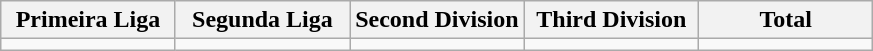<table class="wikitable">
<tr>
<th width="20%">Primeira Liga</th>
<th width="20%">Segunda Liga</th>
<th width="20%">Second Division</th>
<th width="20%">Third Division</th>
<th width="20%">Total</th>
</tr>
<tr>
<td></td>
<td></td>
<td></td>
<td></td>
<td></td>
</tr>
</table>
